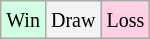<table class="wikitable">
<tr>
<td style="background-color: #d0ffe3;"><small>Win</small></td>
<td style="background-color: #f3f3f3;"><small>Draw</small></td>
<td style="background-color: #ffd0e3;"><small>Loss</small></td>
</tr>
</table>
